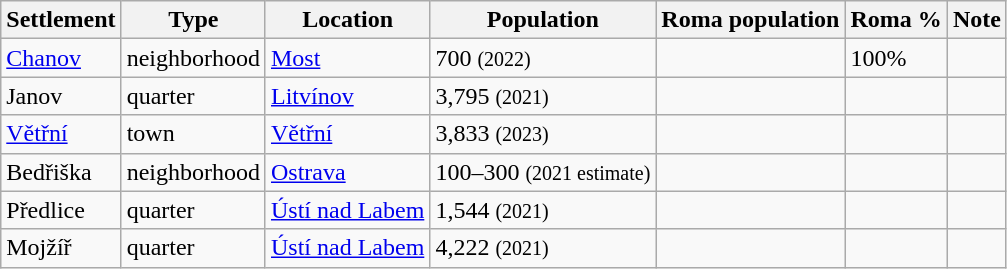<table class="wikitable">
<tr>
<th>Settlement</th>
<th>Type</th>
<th>Location</th>
<th>Population</th>
<th>Roma population</th>
<th>Roma %</th>
<th>Note</th>
</tr>
<tr>
<td><a href='#'>Chanov</a></td>
<td>neighborhood</td>
<td><a href='#'>Most</a></td>
<td>700 <small>(2022)</small></td>
<td></td>
<td>100%</td>
<td></td>
</tr>
<tr>
<td>Janov</td>
<td>quarter</td>
<td><a href='#'>Litvínov</a></td>
<td>3,795 <small>(2021)</small></td>
<td></td>
<td></td>
<td></td>
</tr>
<tr>
<td><a href='#'>Větřní</a></td>
<td>town</td>
<td><a href='#'>Větřní</a></td>
<td>3,833 <small>(2023)</small></td>
<td></td>
<td></td>
<td></td>
</tr>
<tr>
<td>Bedřiška</td>
<td>neighborhood</td>
<td><a href='#'>Ostrava</a></td>
<td>100–300 <small>(2021 estimate)</small></td>
<td></td>
<td></td>
<td></td>
</tr>
<tr>
<td>Předlice</td>
<td>quarter</td>
<td><a href='#'>Ústí nad Labem</a></td>
<td>1,544 <small>(2021)</small></td>
<td></td>
<td></td>
<td></td>
</tr>
<tr>
<td>Mojžíř</td>
<td>quarter</td>
<td><a href='#'>Ústí nad Labem</a></td>
<td>4,222 <small>(2021)</small></td>
<td></td>
<td></td>
<td></td>
</tr>
</table>
